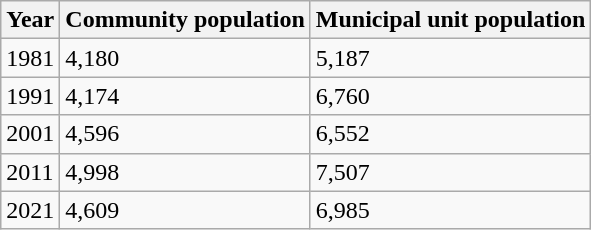<table class=wikitable>
<tr>
<th>Year</th>
<th>Community population</th>
<th>Municipal unit population</th>
</tr>
<tr>
<td>1981</td>
<td>4,180</td>
<td>5,187</td>
</tr>
<tr>
<td>1991</td>
<td>4,174</td>
<td>6,760</td>
</tr>
<tr>
<td>2001</td>
<td>4,596</td>
<td>6,552</td>
</tr>
<tr>
<td>2011</td>
<td>4,998</td>
<td>7,507</td>
</tr>
<tr>
<td>2021</td>
<td>4,609</td>
<td>6,985</td>
</tr>
</table>
